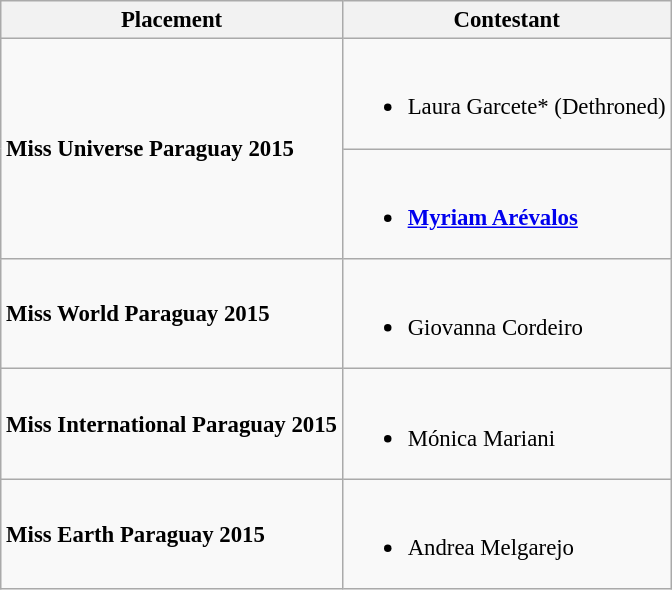<table class="wikitable sortable" style="font-size: 95%;">
<tr>
<th>Placement</th>
<th>Contestant</th>
</tr>
<tr>
<td rowspan="2"><strong>Miss Universe Paraguay 2015</strong></td>
<td><br><ul><li>Laura Garcete* (Dethroned)</li></ul></td>
</tr>
<tr>
<td><br><ul><li><strong><a href='#'>Myriam Arévalos</a></strong></li></ul></td>
</tr>
<tr>
<td><strong>Miss World Paraguay 2015</strong></td>
<td><br><ul><li>Giovanna Cordeiro</li></ul></td>
</tr>
<tr>
<td><strong>Miss International Paraguay 2015</strong></td>
<td><br><ul><li>Mónica Mariani</li></ul></td>
</tr>
<tr>
<td><strong>Miss Earth Paraguay 2015</strong></td>
<td><br><ul><li>Andrea Melgarejo</li></ul></td>
</tr>
</table>
